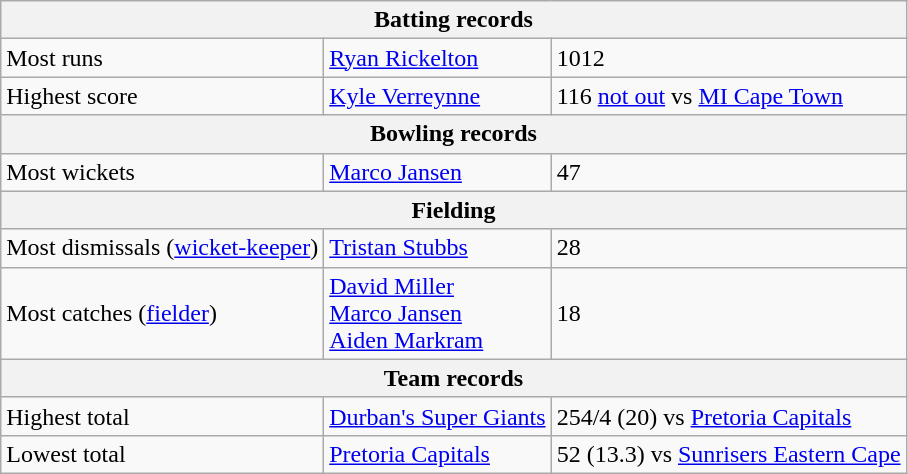<table class="wikitable">
<tr>
<th colspan="3">Batting records</th>
</tr>
<tr>
<td>Most runs</td>
<td><a href='#'>Ryan Rickelton</a></td>
<td>1012</td>
</tr>
<tr>
<td>Highest score</td>
<td><a href='#'>Kyle Verreynne</a></td>
<td>116 <a href='#'>not out</a> vs <a href='#'>MI Cape Town</a></td>
</tr>
<tr>
<th colspan="3">Bowling records</th>
</tr>
<tr>
<td>Most wickets</td>
<td><a href='#'>Marco Jansen</a></td>
<td>47</td>
</tr>
<tr>
<th colspan="3">Fielding</th>
</tr>
<tr>
<td>Most dismissals (<a href='#'>wicket-keeper</a>)</td>
<td><a href='#'>Tristan Stubbs</a></td>
<td>28</td>
</tr>
<tr>
<td>Most catches (<a href='#'>fielder</a>)</td>
<td><a href='#'>David Miller</a><br><a href='#'>Marco Jansen</a><br><a href='#'>Aiden Markram</a></td>
<td>18</td>
</tr>
<tr>
<th colspan="3">Team records</th>
</tr>
<tr>
<td>Highest total</td>
<td><a href='#'>Durban's Super Giants</a></td>
<td>254/4 (20) vs <a href='#'>Pretoria Capitals</a></td>
</tr>
<tr>
<td>Lowest total</td>
<td><a href='#'>Pretoria Capitals</a></td>
<td>52 (13.3) vs <a href='#'>Sunrisers Eastern Cape</a></td>
</tr>
</table>
